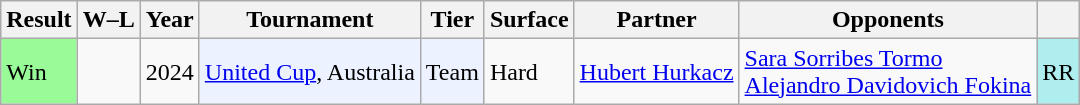<table class="wikitable unsortable">
<tr>
<th scope="col">Result</th>
<th scope="col" class="unsortable">W–L</th>
<th scope="col">Year</th>
<th scope="col">Tournament</th>
<th scope="col">Tier</th>
<th scope="col">Surface</th>
<th scope="col">Partner</th>
<th scope="col">Opponents</th>
<th scope="col"></th>
</tr>
<tr>
<td style="background:#98FB98">Win</td>
<td></td>
<td>2024</td>
<td style="background:#ECF2FF"><a href='#'>United Cup</a>, Australia</td>
<td style="background:#ECF2FF">Team</td>
<td>Hard</td>
<td> <a href='#'>Hubert Hurkacz</a></td>
<td> <a href='#'>Sara Sorribes Tormo</a><br> <a href='#'>Alejandro Davidovich Fokina</a></td>
<td style="background:#afeeee">RR</td>
</tr>
</table>
